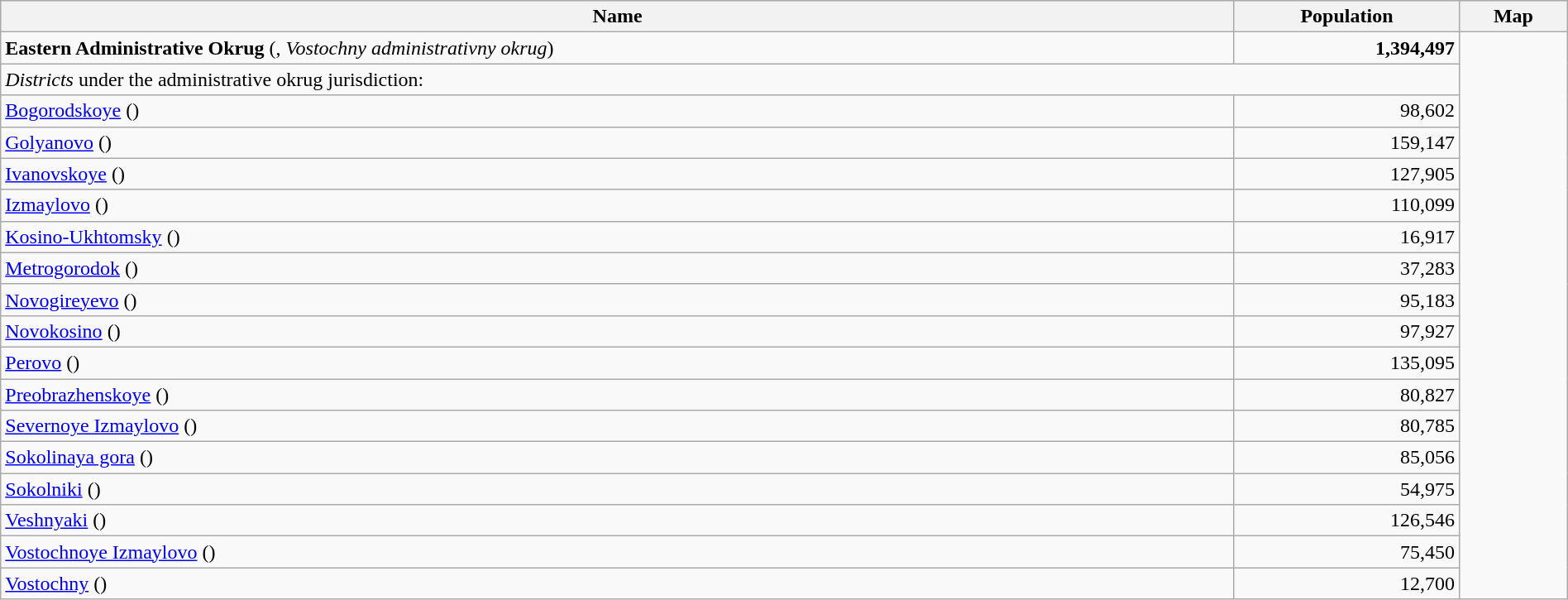<table width=100% class="wikitable">
<tr bgcolor="#CCCCFF" align="left">
<th>Name</th>
<th>Population</th>
<th>Map</th>
</tr>
<tr>
<td><strong>Eastern Administrative Okrug</strong> (, <em>Vostochny administrativny okrug</em>)</td>
<td align="right"><strong>1,394,497</strong></td>
<td rowspan=18></td>
</tr>
<tr valign="top">
<td colspan=2><em>Districts</em> under the administrative okrug jurisdiction:</td>
</tr>
<tr>
<td><a href='#'>Bogorodskoye</a> ()</td>
<td align="right">98,602</td>
</tr>
<tr>
<td><a href='#'>Golyanovo</a> ()</td>
<td align="right">159,147</td>
</tr>
<tr>
<td><a href='#'>Ivanovskoye</a> ()</td>
<td align="right">127,905</td>
</tr>
<tr>
<td><a href='#'>Izmaylovo</a> ()</td>
<td align="right">110,099</td>
</tr>
<tr>
<td><a href='#'>Kosino-Ukhtomsky</a> ()</td>
<td align="right">16,917</td>
</tr>
<tr>
<td><a href='#'>Metrogorodok</a> ()</td>
<td align="right">37,283</td>
</tr>
<tr>
<td><a href='#'>Novogireyevo</a> ()</td>
<td align="right">95,183</td>
</tr>
<tr>
<td><a href='#'>Novokosino</a> ()</td>
<td align="right">97,927</td>
</tr>
<tr>
<td><a href='#'>Perovo</a> ()</td>
<td align="right">135,095</td>
</tr>
<tr>
<td><a href='#'>Preobrazhenskoye</a> ()</td>
<td align="right">80,827</td>
</tr>
<tr>
<td><a href='#'>Severnoye Izmaylovo</a> ()</td>
<td align="right">80,785</td>
</tr>
<tr>
<td><a href='#'>Sokolinaya gora</a> ()</td>
<td align="right">85,056</td>
</tr>
<tr>
<td><a href='#'>Sokolniki</a> ()</td>
<td align="right">54,975</td>
</tr>
<tr>
<td><a href='#'>Veshnyaki</a> ()</td>
<td align="right">126,546</td>
</tr>
<tr>
<td><a href='#'>Vostochnoye Izmaylovo</a> ()</td>
<td align="right">75,450</td>
</tr>
<tr>
<td><a href='#'>Vostochny</a> ()</td>
<td align="right">12,700</td>
</tr>
</table>
